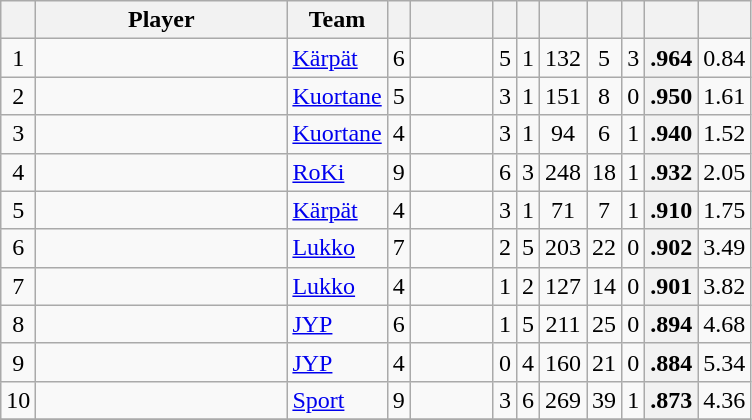<table class="wikitable sortable" style="text-align: center">
<tr>
<th></th>
<th style="width: 10em;">Player</th>
<th>Team</th>
<th> </th>
<th style="width: 3em;"> </th>
<th> </th>
<th> </th>
<th> </th>
<th> </th>
<th> </th>
<th> </th>
<th> </th>
</tr>
<tr>
<td>1</td>
<td style="text-align:left;"></td>
<td style="text-align:left;"><a href='#'>Kärpät</a></td>
<td>6</td>
<td></td>
<td>5</td>
<td>1</td>
<td>132</td>
<td>5</td>
<td>3</td>
<th>.964</th>
<td>0.84</td>
</tr>
<tr>
<td>2</td>
<td style="text-align:left;"></td>
<td style="text-align:left;"><a href='#'>Kuortane</a></td>
<td>5</td>
<td></td>
<td>3</td>
<td>1</td>
<td>151</td>
<td>8</td>
<td>0</td>
<th>.950</th>
<td>1.61</td>
</tr>
<tr>
<td>3</td>
<td style="text-align:left;"></td>
<td style="text-align:left;"><a href='#'>Kuortane</a></td>
<td>4</td>
<td></td>
<td>3</td>
<td>1</td>
<td>94</td>
<td>6</td>
<td>1</td>
<th>.940</th>
<td>1.52</td>
</tr>
<tr>
<td>4</td>
<td style="text-align:left;"></td>
<td style="text-align:left;"><a href='#'>RoKi</a></td>
<td>9</td>
<td></td>
<td>6</td>
<td>3</td>
<td>248</td>
<td>18</td>
<td>1</td>
<th>.932</th>
<td>2.05</td>
</tr>
<tr>
<td>5</td>
<td style="text-align:left;"></td>
<td style="text-align:left;"><a href='#'>Kärpät</a></td>
<td>4</td>
<td></td>
<td>3</td>
<td>1</td>
<td>71</td>
<td>7</td>
<td>1</td>
<th>.910</th>
<td>1.75</td>
</tr>
<tr>
<td>6</td>
<td style="text-align:left;"></td>
<td style="text-align:left;"><a href='#'>Lukko</a></td>
<td>7</td>
<td></td>
<td>2</td>
<td>5</td>
<td>203</td>
<td>22</td>
<td>0</td>
<th>.902</th>
<td>3.49</td>
</tr>
<tr>
<td>7</td>
<td style="text-align:left;"></td>
<td style="text-align:left;"><a href='#'>Lukko</a></td>
<td>4</td>
<td></td>
<td>1</td>
<td>2</td>
<td>127</td>
<td>14</td>
<td>0</td>
<th>.901</th>
<td>3.82</td>
</tr>
<tr>
<td>8</td>
<td style="text-align:left;"></td>
<td style="text-align:left;"><a href='#'>JYP</a></td>
<td>6</td>
<td></td>
<td>1</td>
<td>5</td>
<td>211</td>
<td>25</td>
<td>0</td>
<th>.894</th>
<td>4.68</td>
</tr>
<tr>
<td>9</td>
<td style="text-align:left;"></td>
<td style="text-align:left;"><a href='#'>JYP</a></td>
<td>4</td>
<td></td>
<td>0</td>
<td>4</td>
<td>160</td>
<td>21</td>
<td>0</td>
<th>.884</th>
<td>5.34</td>
</tr>
<tr>
<td>10</td>
<td style="text-align:left;"></td>
<td style="text-align:left;"><a href='#'>Sport</a></td>
<td>9</td>
<td></td>
<td>3</td>
<td>6</td>
<td>269</td>
<td>39</td>
<td>1</td>
<th>.873</th>
<td>4.36</td>
</tr>
<tr>
</tr>
</table>
